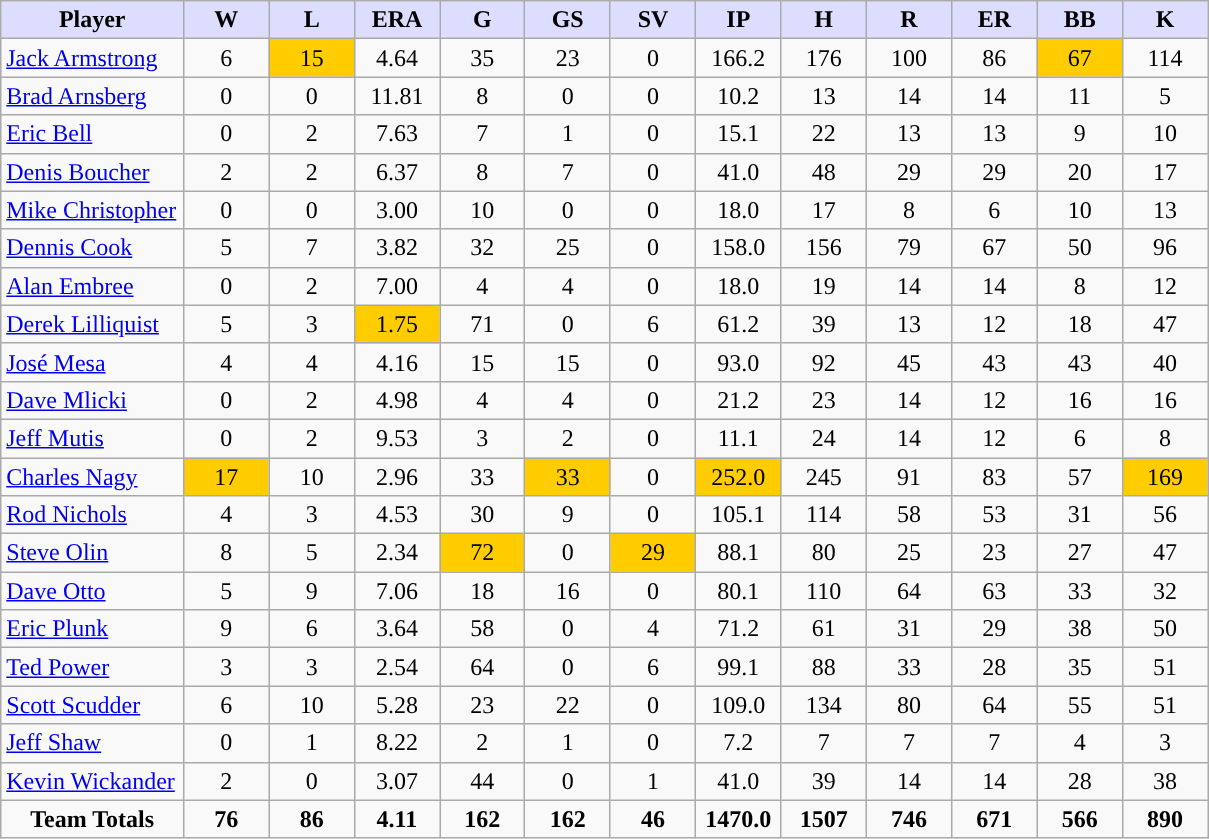<table class="wikitable" style="text-align:center;">
<tr>
<th style="background:#ddf; width:15%;"><strong>Player</strong></th>
<th style="background:#ddf; width:7%;"><strong>W</strong></th>
<th style="background:#ddf; width:7%;"><strong>L</strong></th>
<th style="background:#ddf; width:7%;"><strong>ERA</strong></th>
<th style="background:#ddf; width:7%;"><strong>G</strong></th>
<th style="background:#ddf; width:7%;"><strong>GS</strong></th>
<th style="background:#ddf; width:7%;"><strong>SV</strong></th>
<th style="background:#ddf; width:7%;"><strong>IP</strong></th>
<th style="background:#ddf; width:7%;"><strong>H</strong></th>
<th style="background:#ddf; width:7%;"><strong>R</strong></th>
<th style="background:#ddf; width:7%;"><strong>ER</strong></th>
<th style="background:#ddf; width:7%;"><strong>BB</strong></th>
<th style="background:#ddf; width:7%;"><strong>K</strong></th>
</tr>
<tr>
<td align=left><a href='#'>Jack Armstrong</a></td>
<td>6</td>
<td style="background:#fc0;">15</td>
<td>4.64</td>
<td>35</td>
<td>23</td>
<td>0</td>
<td>166.2</td>
<td>176</td>
<td>100</td>
<td>86</td>
<td style="background:#fc0;">67</td>
<td>114</td>
</tr>
<tr>
<td align=left><a href='#'>Brad Arnsberg</a></td>
<td>0</td>
<td>0</td>
<td>11.81</td>
<td>8</td>
<td>0</td>
<td>0</td>
<td>10.2</td>
<td>13</td>
<td>14</td>
<td>14</td>
<td>11</td>
<td>5</td>
</tr>
<tr>
<td align=left><a href='#'>Eric Bell</a></td>
<td>0</td>
<td>2</td>
<td>7.63</td>
<td>7</td>
<td>1</td>
<td>0</td>
<td>15.1</td>
<td>22</td>
<td>13</td>
<td>13</td>
<td>9</td>
<td>10</td>
</tr>
<tr>
<td align=left><a href='#'>Denis Boucher</a></td>
<td>2</td>
<td>2</td>
<td>6.37</td>
<td>8</td>
<td>7</td>
<td>0</td>
<td>41.0</td>
<td>48</td>
<td>29</td>
<td>29</td>
<td>20</td>
<td>17</td>
</tr>
<tr>
<td align=left><a href='#'>Mike Christopher</a></td>
<td>0</td>
<td>0</td>
<td>3.00</td>
<td>10</td>
<td>0</td>
<td>0</td>
<td>18.0</td>
<td>17</td>
<td>8</td>
<td>6</td>
<td>10</td>
<td>13</td>
</tr>
<tr>
<td align=left><a href='#'>Dennis Cook</a></td>
<td>5</td>
<td>7</td>
<td>3.82</td>
<td>32</td>
<td>25</td>
<td>0</td>
<td>158.0</td>
<td>156</td>
<td>79</td>
<td>67</td>
<td>50</td>
<td>96</td>
</tr>
<tr>
<td align=left><a href='#'>Alan Embree</a></td>
<td>0</td>
<td>2</td>
<td>7.00</td>
<td>4</td>
<td>4</td>
<td>0</td>
<td>18.0</td>
<td>19</td>
<td>14</td>
<td>14</td>
<td>8</td>
<td>12</td>
</tr>
<tr>
<td align=left><a href='#'>Derek Lilliquist</a></td>
<td>5</td>
<td>3</td>
<td style="background:#fc0;">1.75</td>
<td>71</td>
<td>0</td>
<td>6</td>
<td>61.2</td>
<td>39</td>
<td>13</td>
<td>12</td>
<td>18</td>
<td>47</td>
</tr>
<tr>
<td align=left><a href='#'>José Mesa</a></td>
<td>4</td>
<td>4</td>
<td>4.16</td>
<td>15</td>
<td>15</td>
<td>0</td>
<td>93.0</td>
<td>92</td>
<td>45</td>
<td>43</td>
<td>43</td>
<td>40</td>
</tr>
<tr>
<td align=left><a href='#'>Dave Mlicki</a></td>
<td>0</td>
<td>2</td>
<td>4.98</td>
<td>4</td>
<td>4</td>
<td>0</td>
<td>21.2</td>
<td>23</td>
<td>14</td>
<td>12</td>
<td>16</td>
<td>16</td>
</tr>
<tr>
<td align=left><a href='#'>Jeff Mutis</a></td>
<td>0</td>
<td>2</td>
<td>9.53</td>
<td>3</td>
<td>2</td>
<td>0</td>
<td>11.1</td>
<td>24</td>
<td>14</td>
<td>12</td>
<td>6</td>
<td>8</td>
</tr>
<tr>
<td align=left><a href='#'>Charles Nagy</a></td>
<td style="background:#fc0;">17</td>
<td>10</td>
<td>2.96</td>
<td>33</td>
<td style="background:#fc0;">33</td>
<td>0</td>
<td style="background:#fc0;">252.0</td>
<td>245</td>
<td>91</td>
<td>83</td>
<td>57</td>
<td style="background:#fc0;">169</td>
</tr>
<tr>
<td align=left><a href='#'>Rod Nichols</a></td>
<td>4</td>
<td>3</td>
<td>4.53</td>
<td>30</td>
<td>9</td>
<td>0</td>
<td>105.1</td>
<td>114</td>
<td>58</td>
<td>53</td>
<td>31</td>
<td>56</td>
</tr>
<tr>
<td align=left><a href='#'>Steve Olin</a></td>
<td>8</td>
<td>5</td>
<td>2.34</td>
<td style="background:#fc0;">72</td>
<td>0</td>
<td style="background:#fc0;">29</td>
<td>88.1</td>
<td>80</td>
<td>25</td>
<td>23</td>
<td>27</td>
<td>47</td>
</tr>
<tr>
<td align=left><a href='#'>Dave Otto</a></td>
<td>5</td>
<td>9</td>
<td>7.06</td>
<td>18</td>
<td>16</td>
<td>0</td>
<td>80.1</td>
<td>110</td>
<td>64</td>
<td>63</td>
<td>33</td>
<td>32</td>
</tr>
<tr>
<td align=left><a href='#'>Eric Plunk</a></td>
<td>9</td>
<td>6</td>
<td>3.64</td>
<td>58</td>
<td>0</td>
<td>4</td>
<td>71.2</td>
<td>61</td>
<td>31</td>
<td>29</td>
<td>38</td>
<td>50</td>
</tr>
<tr>
<td align=left><a href='#'>Ted Power</a></td>
<td>3</td>
<td>3</td>
<td>2.54</td>
<td>64</td>
<td>0</td>
<td>6</td>
<td>99.1</td>
<td>88</td>
<td>33</td>
<td>28</td>
<td>35</td>
<td>51</td>
</tr>
<tr>
<td align=left><a href='#'>Scott Scudder</a></td>
<td>6</td>
<td>10</td>
<td>5.28</td>
<td>23</td>
<td>22</td>
<td>0</td>
<td>109.0</td>
<td>134</td>
<td>80</td>
<td>64</td>
<td>55</td>
<td>51</td>
</tr>
<tr>
<td align=left><a href='#'>Jeff Shaw</a></td>
<td>0</td>
<td>1</td>
<td>8.22</td>
<td>2</td>
<td>1</td>
<td>0</td>
<td>7.2</td>
<td>7</td>
<td>7</td>
<td>7</td>
<td>4</td>
<td>3</td>
</tr>
<tr>
<td align=left><a href='#'>Kevin Wickander</a></td>
<td>2</td>
<td>0</td>
<td>3.07</td>
<td>44</td>
<td>0</td>
<td>1</td>
<td>41.0</td>
<td>39</td>
<td>14</td>
<td>14</td>
<td>28</td>
<td>38</td>
</tr>
<tr class="sortbottom">
<td><strong>Team Totals</strong></td>
<td><strong>76</strong></td>
<td><strong>86</strong></td>
<td><strong>4.11</strong></td>
<td><strong>162</strong></td>
<td><strong>162</strong></td>
<td><strong>46</strong></td>
<td><strong>1470.0</strong></td>
<td><strong>1507</strong></td>
<td><strong>746</strong></td>
<td><strong>671</strong></td>
<td><strong>566</strong></td>
<td><strong>890</strong></td>
</tr>
</table>
